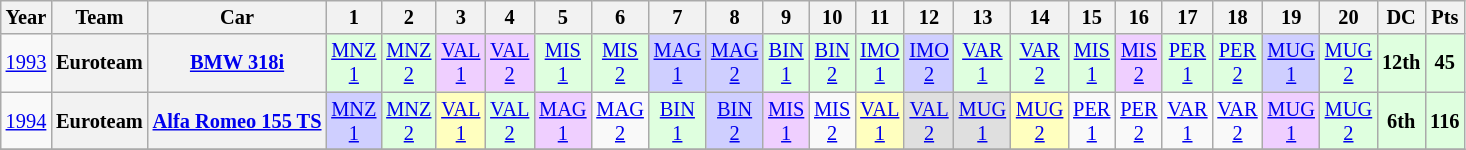<table class="wikitable" style="text-align:center; font-size:85%">
<tr>
<th>Year</th>
<th>Team</th>
<th>Car</th>
<th>1</th>
<th>2</th>
<th>3</th>
<th>4</th>
<th>5</th>
<th>6</th>
<th>7</th>
<th>8</th>
<th>9</th>
<th>10</th>
<th>11</th>
<th>12</th>
<th>13</th>
<th>14</th>
<th>15</th>
<th>16</th>
<th>17</th>
<th>18</th>
<th>19</th>
<th>20</th>
<th>DC</th>
<th>Pts</th>
</tr>
<tr>
<td><a href='#'>1993</a></td>
<th nowrap>Euroteam</th>
<th nowrap><a href='#'>BMW 318i</a></th>
<td style="background:#dfffdf;"><a href='#'>MNZ<br>1</a><br></td>
<td style="background:#dfffdf;"><a href='#'>MNZ<br>2</a><br></td>
<td style="background:#efcfff;"><a href='#'>VAL<br>1</a><br></td>
<td style="background:#efcfff;"><a href='#'>VAL<br>2</a><br></td>
<td style="background:#dfffdf;"><a href='#'>MIS<br>1</a><br></td>
<td style="background:#dfffdf;"><a href='#'>MIS<br>2</a><br></td>
<td style="background:#CFCFFF;"><a href='#'>MAG<br>1</a><br></td>
<td style="background:#CFCFFF;"><a href='#'>MAG<br>2</a><br></td>
<td style="background:#dfffdf;"><a href='#'>BIN<br>1</a><br></td>
<td style="background:#dfffdf;"><a href='#'>BIN<br>2</a><br></td>
<td style="background:#dfffdf;"><a href='#'>IMO<br>1</a><br></td>
<td style="background:#CFCFFF;"><a href='#'>IMO<br>2</a><br></td>
<td style="background:#dfffdf;"><a href='#'>VAR<br>1</a><br></td>
<td style="background:#dfffdf;"><a href='#'>VAR<br>2</a><br></td>
<td style="background:#dfffdf;"><a href='#'>MIS<br>1</a><br></td>
<td style="background:#efcfff;"><a href='#'>MIS<br>2</a><br></td>
<td style="background:#dfffdf;"><a href='#'>PER<br>1</a><br></td>
<td style="background:#dfffdf;"><a href='#'>PER<br>2</a><br></td>
<td style="background:#CFCFFF;"><a href='#'>MUG<br>1</a><br></td>
<td style="background:#dfffdf;"><a href='#'>MUG<br>2</a><br></td>
<th style="background:#dfffdf;">12th</th>
<th style="background:#dfffdf;">45</th>
</tr>
<tr>
<td><a href='#'>1994</a></td>
<th nowrap>Euroteam</th>
<th nowrap><a href='#'>Alfa Romeo 155 TS</a></th>
<td style="background:#CFCFFF;"><a href='#'>MNZ<br>1</a><br></td>
<td style="background:#DFFFDF;"><a href='#'>MNZ<br>2</a><br></td>
<td style="background:#ffffbf;"><a href='#'>VAL<br>1</a><br></td>
<td style="background:#DFFFDF;"><a href='#'>VAL<br>2</a><br></td>
<td style="background:#efcfff;"><a href='#'>MAG<br>1</a><br></td>
<td><a href='#'>MAG<br>2</a><br></td>
<td style="background:#DFFFDF;"><a href='#'>BIN<br>1</a><br></td>
<td style="background:#CFCFFF;"><a href='#'>BIN<br>2</a><br></td>
<td style="background:#efcfff;"><a href='#'>MIS<br>1</a><br></td>
<td><a href='#'>MIS<br>2</a><br></td>
<td style="background:#ffffbf;"><a href='#'>VAL<br>1</a><br></td>
<td style="background:#dfdfdf;"><a href='#'>VAL<br>2</a><br></td>
<td style="background:#dfdfdf;"><a href='#'>MUG<br>1</a><br></td>
<td style="background:#ffffbf;"><a href='#'>MUG<br>2</a><br></td>
<td><a href='#'>PER<br>1</a><br></td>
<td><a href='#'>PER<br>2</a><br></td>
<td><a href='#'>VAR<br>1</a><br></td>
<td><a href='#'>VAR<br>2</a><br></td>
<td style="background:#efcfff;"><a href='#'>MUG<br>1</a><br></td>
<td style="background:#DFFFDF;"><a href='#'>MUG<br>2</a><br></td>
<th style="background:#dfffdf;">6th</th>
<th style="background:#dfffdf;">116</th>
</tr>
<tr>
</tr>
</table>
